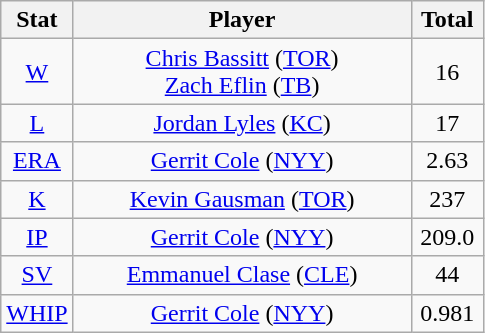<table class="wikitable" style="text-align:center;">
<tr>
<th style="width:15%;">Stat</th>
<th>Player</th>
<th style="width:15%;">Total</th>
</tr>
<tr>
<td><a href='#'>W</a></td>
<td><a href='#'>Chris Bassitt</a> (<a href='#'>TOR</a>)<br><a href='#'>Zach Eflin</a> (<a href='#'>TB</a>)</td>
<td>16</td>
</tr>
<tr>
<td><a href='#'>L</a></td>
<td><a href='#'>Jordan Lyles</a> (<a href='#'>KC</a>)</td>
<td>17</td>
</tr>
<tr>
<td><a href='#'>ERA</a></td>
<td><a href='#'>Gerrit Cole</a> (<a href='#'>NYY</a>)</td>
<td>2.63</td>
</tr>
<tr>
<td><a href='#'>K</a></td>
<td><a href='#'>Kevin Gausman</a> (<a href='#'>TOR</a>)</td>
<td>237</td>
</tr>
<tr>
<td><a href='#'>IP</a></td>
<td><a href='#'>Gerrit Cole</a> (<a href='#'>NYY</a>)</td>
<td>209.0</td>
</tr>
<tr>
<td><a href='#'>SV</a></td>
<td><a href='#'>Emmanuel Clase</a> (<a href='#'>CLE</a>)</td>
<td>44</td>
</tr>
<tr>
<td><a href='#'>WHIP</a></td>
<td><a href='#'>Gerrit Cole</a> (<a href='#'>NYY</a>)</td>
<td>0.981</td>
</tr>
</table>
